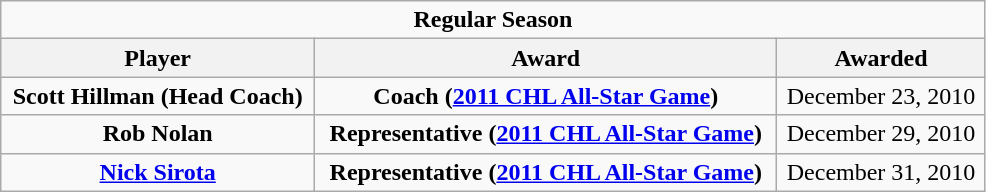<table class="wikitable" width="52%" style="text-align:center">
<tr>
<td colspan="10" align="center"><strong>Regular Season</strong></td>
</tr>
<tr>
<th>Player</th>
<th>Award</th>
<th>Awarded</th>
</tr>
<tr>
<td><strong>Scott Hillman (Head Coach)</strong></td>
<td><strong>Coach (<a href='#'>2011 CHL All-Star Game</a>)</strong></td>
<td>December 23, 2010</td>
</tr>
<tr>
<td><strong>Rob Nolan</strong></td>
<td><strong>Representative (<a href='#'>2011 CHL All-Star Game</a>)</strong></td>
<td>December 29, 2010</td>
</tr>
<tr>
<td><strong><a href='#'>Nick Sirota</a></strong></td>
<td><strong>Representative (<a href='#'>2011 CHL All-Star Game</a>)</strong></td>
<td>December 31, 2010</td>
</tr>
</table>
